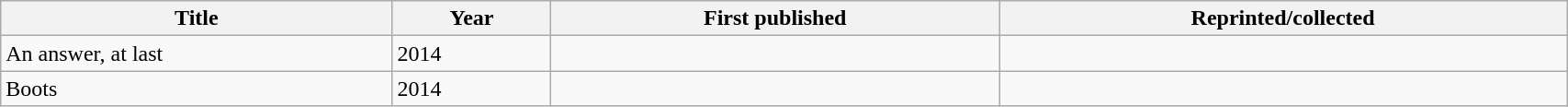<table class='wikitable sortable' width='90%'>
<tr>
<th width=25%>Title</th>
<th>Year</th>
<th>First published</th>
<th>Reprinted/collected</th>
</tr>
<tr>
<td>An answer, at last</td>
<td>2014</td>
<td></td>
<td></td>
</tr>
<tr>
<td>Boots</td>
<td>2014</td>
<td></td>
<td></td>
</tr>
</table>
